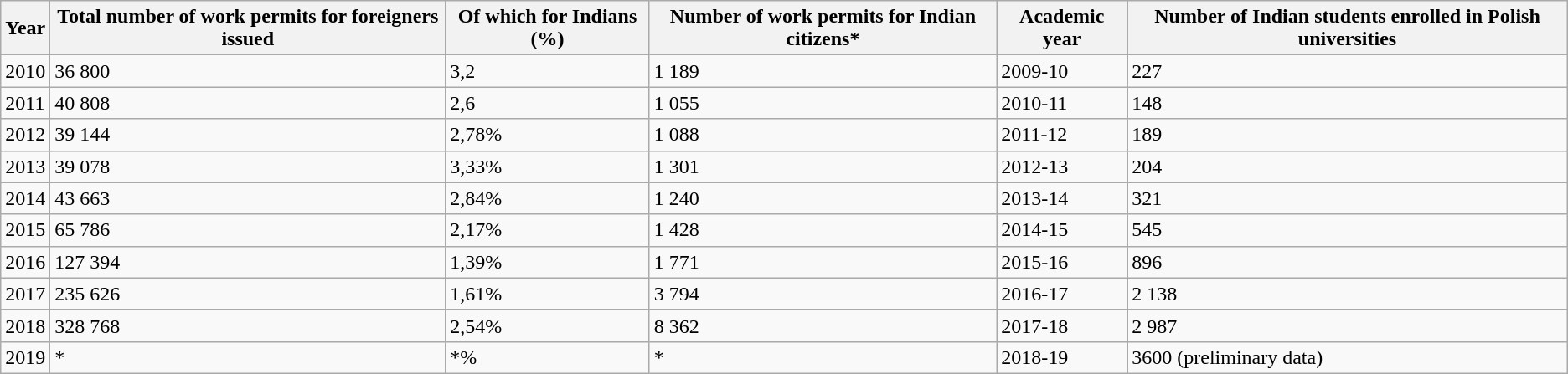<table class="wikitable">
<tr>
<th>Year</th>
<th>Total number of work permits for foreigners issued </th>
<th>Of which for Indians (%)</th>
<th>Number of work permits for Indian citizens*</th>
<th>Academic year</th>
<th>Number of Indian students enrolled in Polish universities</th>
</tr>
<tr>
<td>2010</td>
<td>36 800</td>
<td>3,2</td>
<td>1 189</td>
<td>2009-10</td>
<td>227</td>
</tr>
<tr>
<td>2011</td>
<td>40 808</td>
<td>2,6</td>
<td>1 055</td>
<td>2010-11</td>
<td>148</td>
</tr>
<tr>
<td>2012</td>
<td>39 144</td>
<td>2,78%</td>
<td>1 088</td>
<td>2011-12</td>
<td>189</td>
</tr>
<tr>
<td>2013</td>
<td>39 078</td>
<td>3,33%</td>
<td>1 301</td>
<td>2012-13</td>
<td>204</td>
</tr>
<tr>
<td>2014</td>
<td>43 663</td>
<td>2,84%</td>
<td>1 240</td>
<td>2013-14</td>
<td>321</td>
</tr>
<tr>
<td>2015</td>
<td>65 786</td>
<td>2,17%</td>
<td>1 428</td>
<td>2014-15</td>
<td>545</td>
</tr>
<tr>
<td>2016</td>
<td>127 394</td>
<td>1,39%</td>
<td>1 771</td>
<td>2015-16</td>
<td>896</td>
</tr>
<tr>
<td>2017</td>
<td>235 626</td>
<td>1,61%</td>
<td>3 794</td>
<td>2016-17</td>
<td>2 138</td>
</tr>
<tr>
<td>2018</td>
<td>328 768</td>
<td>2,54%</td>
<td>8 362</td>
<td>2017-18</td>
<td>2 987</td>
</tr>
<tr>
<td>2019</td>
<td>*</td>
<td>*%</td>
<td>*</td>
<td>2018-19</td>
<td>3600 (preliminary data)</td>
</tr>
</table>
